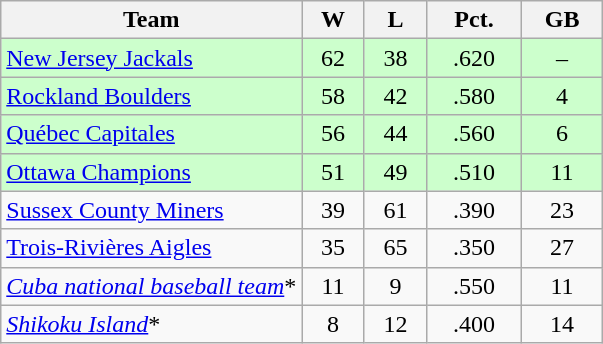<table class="wikitable">
<tr>
<th width="50%">Team</th>
<th>W</th>
<th>L</th>
<th>Pct.</th>
<th>GB</th>
</tr>
<tr align=center bgcolor=ccffcc>
<td align=left><a href='#'>New Jersey Jackals</a></td>
<td>62</td>
<td>38</td>
<td>.620</td>
<td>–</td>
</tr>
<tr align=center bgcolor=ccffcc>
<td align=left><a href='#'>Rockland Boulders</a></td>
<td>58</td>
<td>42</td>
<td>.580</td>
<td>4</td>
</tr>
<tr align=center bgcolor=ccffcc>
<td align=left><a href='#'>Québec Capitales</a></td>
<td>56</td>
<td>44</td>
<td>.560</td>
<td>6</td>
</tr>
<tr align=center bgcolor=ccffcc>
<td align=left><a href='#'>Ottawa Champions</a></td>
<td>51</td>
<td>49</td>
<td>.510</td>
<td>11</td>
</tr>
<tr align=center>
<td align=left><a href='#'>Sussex County Miners</a></td>
<td>39</td>
<td>61</td>
<td>.390</td>
<td>23</td>
</tr>
<tr align=center>
<td align=left><a href='#'>Trois-Rivières Aigles</a></td>
<td>35</td>
<td>65</td>
<td>.350</td>
<td>27</td>
</tr>
<tr align=center>
<td align=left><em><a href='#'>Cuba national baseball team</a></em>*</td>
<td>11</td>
<td>9</td>
<td>.550</td>
<td>11</td>
</tr>
<tr align=center>
<td align=left><em><a href='#'>Shikoku Island</a></em>*</td>
<td>8</td>
<td>12</td>
<td>.400</td>
<td>14</td>
</tr>
</table>
